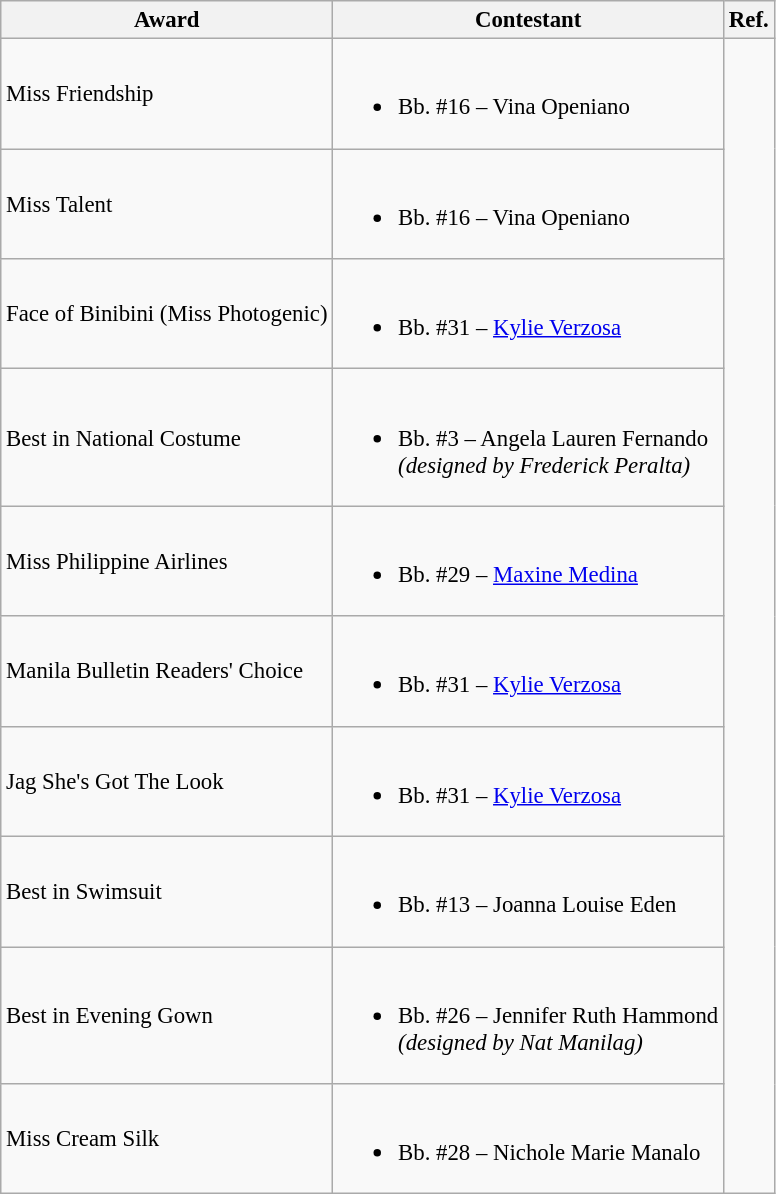<table class="wikitable sortable" style="font-size: 95%;">
<tr>
<th>Award</th>
<th>Contestant</th>
<th>Ref.</th>
</tr>
<tr>
<td>Miss Friendship</td>
<td><br><ul><li>Bb. #16 – Vina Openiano</li></ul></td>
<td rowspan="10"></td>
</tr>
<tr>
<td>Miss Talent</td>
<td><br><ul><li>Bb. #16 – Vina Openiano</li></ul></td>
</tr>
<tr>
<td>Face of Binibini (Miss Photogenic)</td>
<td><br><ul><li>Bb. #31 – <a href='#'>Kylie Verzosa</a></li></ul></td>
</tr>
<tr>
<td>Best in National Costume</td>
<td><br><ul><li>Bb. #3 – Angela Lauren Fernando<br><em>(designed by Frederick Peralta)</em></li></ul></td>
</tr>
<tr>
<td>Miss Philippine Airlines</td>
<td><br><ul><li>Bb. #29 – <a href='#'>Maxine Medina</a></li></ul></td>
</tr>
<tr>
<td>Manila Bulletin Readers' Choice</td>
<td><br><ul><li>Bb. #31 – <a href='#'>Kylie Verzosa</a></li></ul></td>
</tr>
<tr>
<td>Jag She's Got The Look</td>
<td><br><ul><li>Bb. #31 – <a href='#'>Kylie Verzosa</a></li></ul></td>
</tr>
<tr>
<td>Best in Swimsuit</td>
<td><br><ul><li>Bb. #13 – Joanna Louise Eden</li></ul></td>
</tr>
<tr>
<td>Best in Evening Gown</td>
<td><br><ul><li>Bb. #26 – Jennifer Ruth Hammond<br><em>(designed by Nat Manilag)</em></li></ul></td>
</tr>
<tr>
<td>Miss Cream Silk</td>
<td><br><ul><li>Bb. #28 – Nichole Marie Manalo</li></ul></td>
</tr>
</table>
